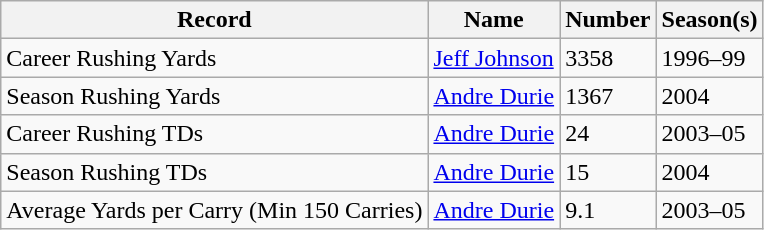<table class="wikitable">
<tr>
<th>Record</th>
<th>Name</th>
<th>Number</th>
<th>Season(s)</th>
</tr>
<tr>
<td>Career Rushing Yards</td>
<td><a href='#'>Jeff Johnson</a></td>
<td>3358</td>
<td>1996–99</td>
</tr>
<tr>
<td>Season Rushing Yards</td>
<td><a href='#'>Andre Durie</a></td>
<td>1367</td>
<td>2004</td>
</tr>
<tr>
<td>Career Rushing TDs</td>
<td><a href='#'>Andre Durie</a></td>
<td>24</td>
<td>2003–05</td>
</tr>
<tr>
<td>Season Rushing TDs</td>
<td><a href='#'>Andre Durie</a></td>
<td>15</td>
<td>2004</td>
</tr>
<tr>
<td>Average Yards per Carry (Min 150 Carries)</td>
<td><a href='#'>Andre Durie</a></td>
<td>9.1</td>
<td>2003–05</td>
</tr>
</table>
